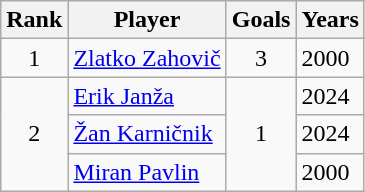<table class="wikitable" style="text-align: left;">
<tr>
<th>Rank</th>
<th>Player</th>
<th>Goals</th>
<th>Years</th>
</tr>
<tr>
<td align=center>1</td>
<td><a href='#'>Zlatko Zahovič</a></td>
<td align=center>3</td>
<td>2000</td>
</tr>
<tr>
<td rowspan=3 align=center>2</td>
<td><a href='#'>Erik Janža</a></td>
<td rowspan=3 align=center>1</td>
<td>2024</td>
</tr>
<tr>
<td><a href='#'>Žan Karničnik</a></td>
<td>2024</td>
</tr>
<tr>
<td><a href='#'>Miran Pavlin</a></td>
<td>2000</td>
</tr>
</table>
